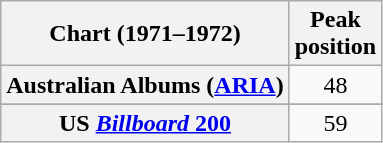<table class="wikitable sortable plainrowheaders" style="text-align:center">
<tr>
<th scope="col">Chart (1971–1972)</th>
<th scope="col">Peak<br> position</th>
</tr>
<tr>
<th scope="row">Australian Albums (<a href='#'>ARIA</a>)</th>
<td>48</td>
</tr>
<tr>
</tr>
<tr>
<th scope="row">US <a href='#'><em>Billboard</em> 200</a></th>
<td>59</td>
</tr>
</table>
